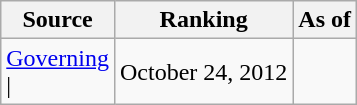<table class="wikitable" style="text-align:center">
<tr>
<th>Source</th>
<th>Ranking</th>
<th>As of</th>
</tr>
<tr>
<td align=left><a href='#'>Governing</a><br>| </td>
<td>October 24, 2012</td>
</tr>
</table>
